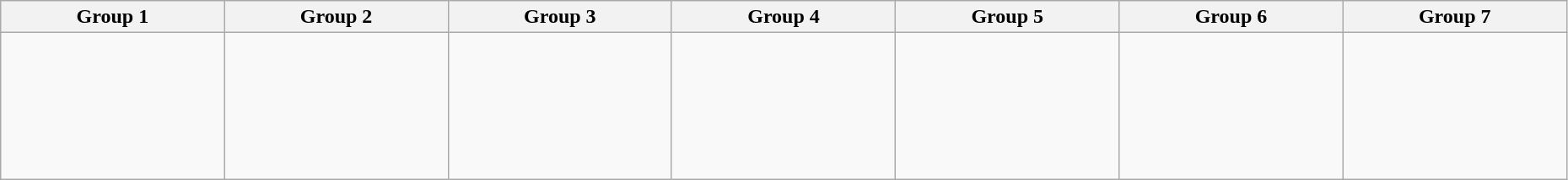<table class="wikitable" width=98%>
<tr>
<th width=12%>Group 1</th>
<th width=12%>Group 2</th>
<th width=12%>Group 3</th>
<th width=12%>Group 4</th>
<th width=12%>Group 5</th>
<th width=12%>Group 6</th>
<th width=12%>Group 7</th>
</tr>
<tr>
<td><br> <br>
 <br>
 <br>
 <br></td>
<td><br> <br>
 <br>
 <br>
 <br></td>
<td><br> <br>
 <br>
 <br>
 <br></td>
<td><br> <br>
 <br>
 <br>
 <br></td>
<td><br> <br>
 <br>
 <br>
 <br></td>
<td><br> <br>
 <br>
 <br>
 <br></td>
<td><br> <br>
 <br>
 <br>
 <br>
 <br></td>
</tr>
</table>
